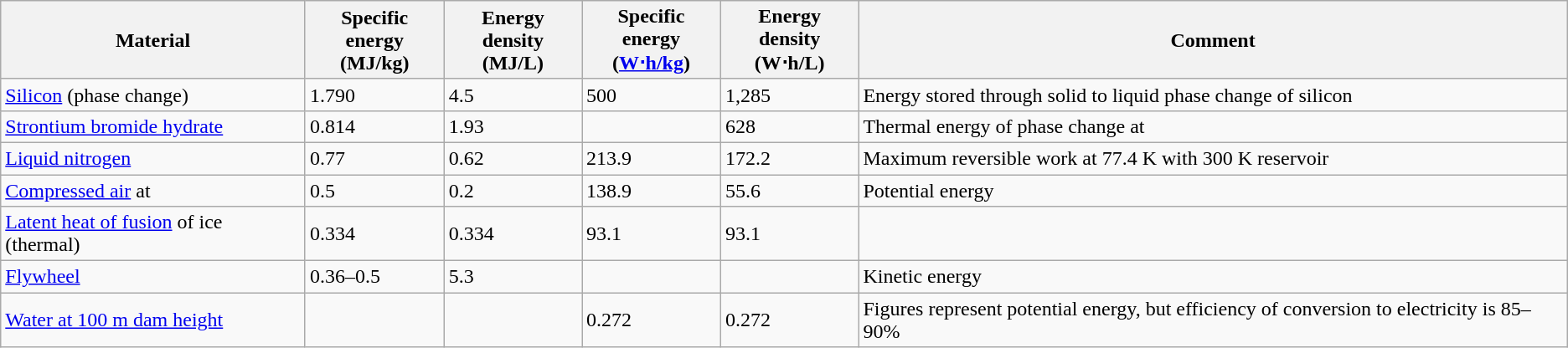<table class="wikitable sortable sticky-header defaultright col1left col6left">
<tr>
<th>Material</th>
<th data-sort-type="number">Specific energy<br>(MJ/kg)</th>
<th data-sort-type="number">Energy density<br>(MJ/L)</th>
<th data-sort-type="number">Specific energy<br>(<a href='#'>W⋅h/kg</a>)</th>
<th data-sort-type="number">Energy density<br>(W⋅h/L)</th>
<th>Comment</th>
</tr>
<tr>
<td><a href='#'>Silicon</a> (phase change)</td>
<td data-sort-value="1.79">1.790</td>
<td data-sort-value="4.5">4.5</td>
<td data-sort-value="500">500</td>
<td data-sort-value="1285">1,285</td>
<td>Energy stored through solid to liquid phase change of silicon</td>
</tr>
<tr>
<td><a href='#'>Strontium bromide hydrate</a></td>
<td data-sort-value="0.814">0.814 </td>
<td>1.93</td>
<td></td>
<td>628</td>
<td>Thermal energy of phase change at </td>
</tr>
<tr>
<td><a href='#'>Liquid nitrogen</a></td>
<td data-sort-value="0.77">0.77</td>
<td>0.62</td>
<td>213.9</td>
<td>172.2</td>
<td>Maximum reversible work at 77.4 K with 300 K reservoir</td>
</tr>
<tr>
<td><a href='#'>Compressed air</a> at </td>
<td>0.5</td>
<td>0.2</td>
<td>138.9</td>
<td>55.6</td>
<td>Potential energy</td>
</tr>
<tr>
<td><a href='#'>Latent heat of fusion</a> of ice (thermal)</td>
<td>0.334</td>
<td>0.334</td>
<td>93.1</td>
<td>93.1</td>
<td></td>
</tr>
<tr>
<td><a href='#'>Flywheel</a></td>
<td data-sort-value="0.36">0.36–0.5</td>
<td>5.3</td>
<td></td>
<td></td>
<td>Kinetic energy</td>
</tr>
<tr>
<td><a href='#'>Water at 100 m dam height</a></td>
<td></td>
<td></td>
<td>0.272</td>
<td>0.272</td>
<td>Figures represent potential energy, but efficiency of conversion to electricity is 85–90%</td>
</tr>
</table>
